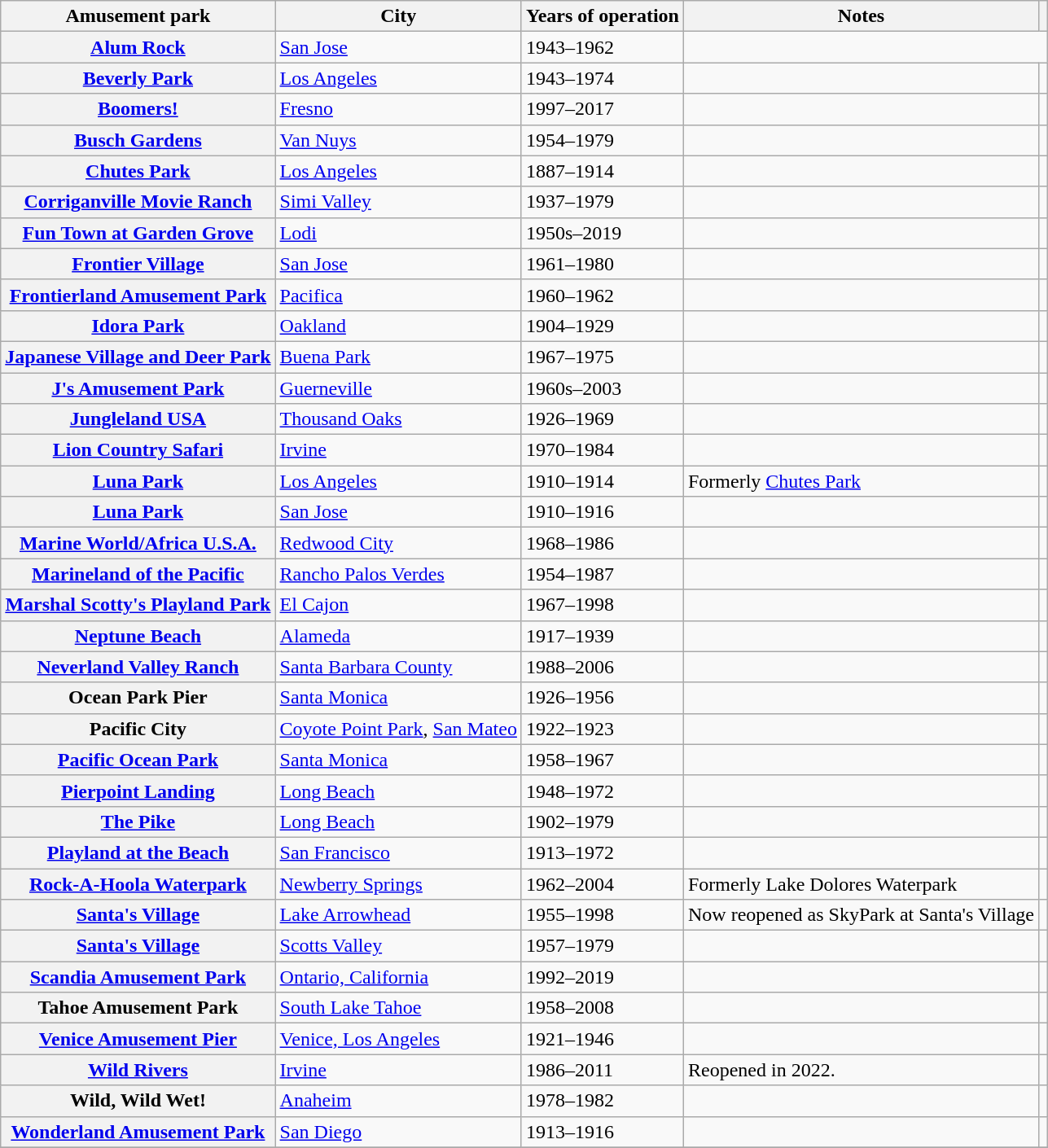<table class="wikitable plainrowheaders sortable">
<tr>
<th scope="col">Amusement park</th>
<th scope="col">City</th>
<th scope="col">Years of operation</th>
<th scope="col" class="unsortable">Notes</th>
<th scope="col" class="unsortable"></th>
</tr>
<tr>
<th scope="row"><a href='#'>Alum Rock</a></th>
<td><a href='#'>San Jose</a></td>
<td>1943–1962</td>
</tr>
<tr>
<th scope="row"><a href='#'>Beverly Park</a></th>
<td><a href='#'>Los Angeles</a></td>
<td>1943–1974</td>
<td></td>
<td style="text-align:center;"></td>
</tr>
<tr>
<th scope="row"><a href='#'>Boomers!</a></th>
<td><a href='#'>Fresno</a></td>
<td>1997–2017</td>
<td></td>
<td style="text-align:center;"></td>
</tr>
<tr>
<th scope="row"><a href='#'>Busch Gardens</a></th>
<td><a href='#'>Van Nuys</a></td>
<td>1954–1979</td>
<td></td>
<td style="text-align:center;"></td>
</tr>
<tr>
<th scope="row"><a href='#'>Chutes Park</a></th>
<td><a href='#'>Los Angeles</a></td>
<td>1887–1914</td>
<td></td>
<td style="text-align:center;"></td>
</tr>
<tr>
<th scope="row"><a href='#'>Corriganville Movie Ranch</a></th>
<td><a href='#'>Simi Valley</a></td>
<td>1937–1979</td>
<td></td>
<td style="text-align:center;"></td>
</tr>
<tr>
<th scope="row"><a href='#'>Fun Town at Garden Grove</a></th>
<td><a href='#'>Lodi</a></td>
<td>1950s–2019</td>
<td></td>
<td style="text-align:center;"></td>
</tr>
<tr>
<th scope="row"><a href='#'>Frontier Village</a></th>
<td><a href='#'>San Jose</a></td>
<td>1961–1980</td>
<td></td>
<td style="text-align:center;"></td>
</tr>
<tr>
<th scope="row"><a href='#'>Frontierland Amusement Park</a></th>
<td><a href='#'>Pacifica</a></td>
<td>1960–1962</td>
<td></td>
<td style="text-align:center;"></td>
</tr>
<tr>
<th scope="row"><a href='#'>Idora Park</a></th>
<td><a href='#'>Oakland</a></td>
<td>1904–1929</td>
<td></td>
<td style="text-align:center;"></td>
</tr>
<tr>
<th scope="row"><a href='#'>Japanese Village and Deer Park</a></th>
<td><a href='#'>Buena Park</a></td>
<td>1967–1975</td>
<td></td>
<td style="text-align:center;"></td>
</tr>
<tr>
<th scope="row"><a href='#'>J's Amusement Park</a></th>
<td><a href='#'>Guerneville</a></td>
<td>1960s–2003</td>
<td></td>
<td style="text-align:center;"></td>
</tr>
<tr>
<th scope="row"><a href='#'>Jungleland USA</a></th>
<td><a href='#'>Thousand Oaks</a></td>
<td>1926–1969</td>
<td></td>
<td style="text-align:center;"></td>
</tr>
<tr>
<th scope="row"><a href='#'>Lion Country Safari</a></th>
<td><a href='#'>Irvine</a></td>
<td>1970–1984</td>
<td></td>
<td style="text-align:center;"></td>
</tr>
<tr>
<th scope="row"><a href='#'>Luna Park</a></th>
<td><a href='#'>Los Angeles</a></td>
<td>1910–1914</td>
<td>Formerly <a href='#'>Chutes Park</a></td>
<td style="text-align:center;"></td>
</tr>
<tr>
<th scope="row"><a href='#'>Luna Park</a></th>
<td><a href='#'>San Jose</a></td>
<td>1910–1916</td>
<td></td>
<td style="text-align:center;"></td>
</tr>
<tr>
<th scope="row"><a href='#'>Marine World/Africa U.S.A.</a></th>
<td><a href='#'>Redwood City</a></td>
<td>1968–1986</td>
<td></td>
<td style="text-align:center;"></td>
</tr>
<tr>
<th scope="row"><a href='#'>Marineland of the Pacific</a></th>
<td><a href='#'>Rancho Palos Verdes</a></td>
<td>1954–1987</td>
<td></td>
<td style="text-align:center;"></td>
</tr>
<tr>
<th scope="row"><a href='#'>Marshal Scotty's Playland Park</a></th>
<td><a href='#'>El Cajon</a></td>
<td>1967–1998</td>
<td></td>
<td style="text-align:center;"></td>
</tr>
<tr>
<th scope="row"><a href='#'>Neptune Beach</a></th>
<td><a href='#'>Alameda</a></td>
<td>1917–1939</td>
<td></td>
<td style="text-align:center;"></td>
</tr>
<tr>
<th scope="row"><a href='#'>Neverland Valley Ranch</a></th>
<td><a href='#'>Santa Barbara County</a></td>
<td>1988–2006</td>
<td></td>
<td style="text-align:center;"></td>
</tr>
<tr>
<th scope="row">Ocean Park Pier</th>
<td><a href='#'>Santa Monica</a></td>
<td>1926–1956</td>
<td></td>
<td style="text-align:center;"></td>
</tr>
<tr>
<th scope="row">Pacific City</th>
<td><a href='#'>Coyote Point Park</a>, <a href='#'>San Mateo</a></td>
<td>1922–1923</td>
<td></td>
<td style="text-align:center;"></td>
</tr>
<tr>
<th scope="row"><a href='#'>Pacific Ocean Park</a></th>
<td><a href='#'>Santa Monica</a></td>
<td>1958–1967</td>
<td></td>
<td style="text-align:center;"></td>
</tr>
<tr>
<th scope="row"><a href='#'>Pierpoint Landing</a></th>
<td><a href='#'>Long Beach</a></td>
<td>1948–1972</td>
<td></td>
<td style="text-align:center;"></td>
</tr>
<tr>
<th scope="row"><a href='#'>The Pike</a></th>
<td><a href='#'>Long Beach</a></td>
<td>1902–1979</td>
<td></td>
<td style="text-align:center;"></td>
</tr>
<tr>
<th scope="row"><a href='#'>Playland at the Beach</a></th>
<td><a href='#'>San Francisco</a></td>
<td>1913–1972</td>
<td></td>
<td style="text-align:center;"></td>
</tr>
<tr>
<th scope="row"><a href='#'>Rock-A-Hoola Waterpark</a></th>
<td><a href='#'>Newberry Springs</a></td>
<td>1962–2004</td>
<td>Formerly Lake Dolores Waterpark</td>
<td style="text-align:center;"></td>
</tr>
<tr>
<th scope="row"><a href='#'>Santa's Village</a></th>
<td><a href='#'>Lake Arrowhead</a></td>
<td>1955–1998</td>
<td>Now reopened as SkyPark at Santa's Village</td>
<td style="text-align:center;"></td>
</tr>
<tr>
<th scope="row"><a href='#'>Santa's Village</a></th>
<td><a href='#'>Scotts Valley</a></td>
<td>1957–1979</td>
<td></td>
<td style="text-align:center;"></td>
</tr>
<tr>
<th scope="row"><a href='#'>Scandia Amusement Park</a></th>
<td><a href='#'>Ontario, California</a></td>
<td>1992–2019</td>
<td></td>
<td style="text-align:center;"></td>
</tr>
<tr>
<th scope="row">Tahoe Amusement Park</th>
<td><a href='#'>South Lake Tahoe</a></td>
<td>1958–2008</td>
<td></td>
<td style="text-align:center;"></td>
</tr>
<tr>
<th scope="row"><a href='#'>Venice Amusement Pier</a></th>
<td><a href='#'>Venice, Los Angeles</a></td>
<td>1921–1946</td>
<td></td>
<td style="text-align:center;"></td>
</tr>
<tr>
<th scope="row"><a href='#'>Wild Rivers</a></th>
<td><a href='#'>Irvine</a></td>
<td>1986–2011</td>
<td>Reopened in 2022.</td>
<td style="text-align:center;"></td>
</tr>
<tr>
<th scope="row">Wild, Wild Wet!</th>
<td><a href='#'>Anaheim</a></td>
<td>1978–1982</td>
<td></td>
<td style="text-align:center;"></td>
</tr>
<tr>
<th scope="row"><a href='#'>Wonderland Amusement Park</a></th>
<td><a href='#'>San Diego</a></td>
<td>1913–1916</td>
<td></td>
<td style="text-align:center;"></td>
</tr>
<tr>
</tr>
</table>
